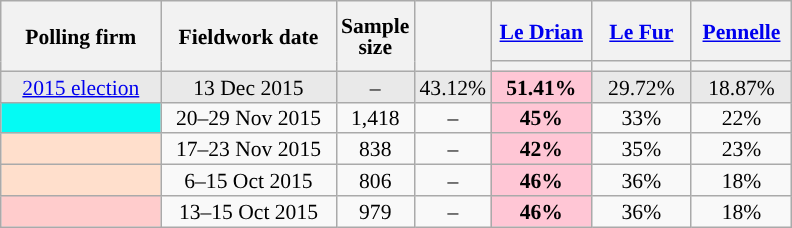<table class="wikitable sortable" style="text-align:center;font-size:90%;line-height:14px;">
<tr style="height:40px;">
<th style="width:100px;" rowspan="2">Polling firm</th>
<th style="width:110px;" rowspan="2">Fieldwork date</th>
<th style="width:35px;" rowspan="2">Sample<br>size</th>
<th style="width:30px;" rowspan="2"></th>
<th class="unsortable" style="width:60px;"><a href='#'>Le Drian</a><br></th>
<th class="unsortable" style="width:60px;"><a href='#'>Le Fur</a><br></th>
<th class="unsortable" style="width:60px;"><a href='#'>Pennelle</a><br></th>
</tr>
<tr>
<th style="background:"></th>
<th style="background:"></th>
<th style="background:"></th>
</tr>
<tr style="background:#E9E9E9;">
<td><a href='#'>2015 election</a></td>
<td data-sort-value="2015-12-13">13 Dec 2015</td>
<td>–</td>
<td>43.12%</td>
<td style="background:#FFC6D5;"><strong>51.41%</strong></td>
<td>29.72%</td>
<td>18.87%</td>
</tr>
<tr>
<td style="background:#04FBF4;"></td>
<td data-sort-value="2015-11-29">20–29 Nov 2015</td>
<td>1,418</td>
<td>–</td>
<td style="background:#FFC6D5;"><strong>45%</strong></td>
<td>33%</td>
<td>22%</td>
</tr>
<tr>
<td style="background:#FFDFCC;"></td>
<td data-sort-value="2015-11-23">17–23 Nov 2015</td>
<td>838</td>
<td>–</td>
<td style="background:#FFC6D5;"><strong>42%</strong></td>
<td>35%</td>
<td>23%</td>
</tr>
<tr>
<td style="background:#FFDFCC;"></td>
<td data-sort-value="2015-10-15">6–15 Oct 2015</td>
<td>806</td>
<td>–</td>
<td style="background:#FFC6D5;"><strong>46%</strong></td>
<td>36%</td>
<td>18%</td>
</tr>
<tr>
<td style="background:#FFCCCC;"></td>
<td data-sort-value="2015-10-15">13–15 Oct 2015</td>
<td>979</td>
<td>–</td>
<td style="background:#FFC6D5;"><strong>46%</strong></td>
<td>36%</td>
<td>18%</td>
</tr>
</table>
